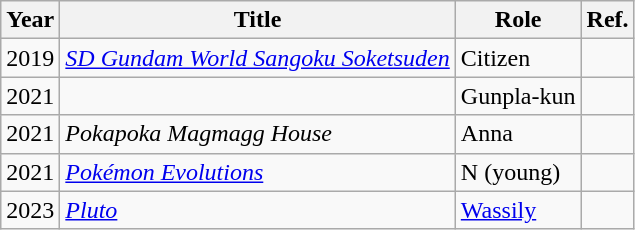<table class="wikitable sortable plainrowheaders">
<tr>
<th scope="col">Year</th>
<th scope="col">Title</th>
<th scope="col">Role</th>
<th scope="col" class="unsortable">Ref.</th>
</tr>
<tr>
<td>2019</td>
<td><em><a href='#'>SD Gundam World Sangoku Soketsuden</a></em></td>
<td>Citizen</td>
<td></td>
</tr>
<tr>
<td>2021</td>
<td></td>
<td>Gunpla-kun</td>
<td></td>
</tr>
<tr>
<td>2021</td>
<td><em>Pokapoka Magmagg House</em></td>
<td>Anna</td>
<td></td>
</tr>
<tr>
<td>2021</td>
<td><em><a href='#'>Pokémon Evolutions</a></em></td>
<td>N (young)</td>
<td></td>
</tr>
<tr>
<td>2023</td>
<td><em><a href='#'>Pluto</a></em></td>
<td><a href='#'>Wassily</a></td>
<td></td>
</tr>
</table>
